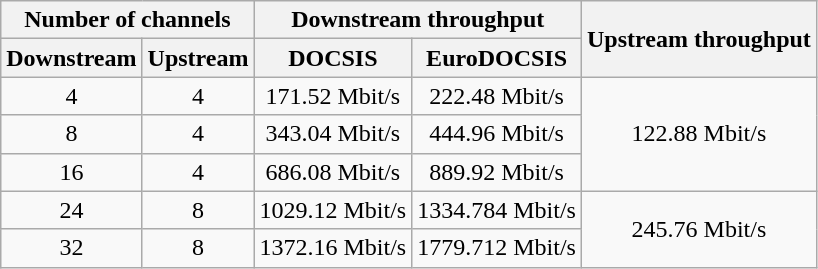<table class="wikitable" style="text-align:center" border="1">
<tr>
<th colspan="2">Number of channels</th>
<th colspan="2">Downstream throughput</th>
<th rowspan="2">Upstream throughput</th>
</tr>
<tr>
<th>Downstream</th>
<th>Upstream</th>
<th>DOCSIS</th>
<th>EuroDOCSIS</th>
</tr>
<tr>
<td>4</td>
<td>4</td>
<td>171.52 Mbit/s</td>
<td>222.48 Mbit/s</td>
<td rowspan="3">122.88 Mbit/s</td>
</tr>
<tr>
<td>8</td>
<td>4</td>
<td>343.04 Mbit/s</td>
<td>444.96 Mbit/s</td>
</tr>
<tr>
<td>16</td>
<td>4</td>
<td>686.08 Mbit/s</td>
<td>889.92 Mbit/s</td>
</tr>
<tr>
<td>24</td>
<td>8</td>
<td>1029.12 Mbit/s</td>
<td>1334.784 Mbit/s</td>
<td rowspan="2">245.76 Mbit/s</td>
</tr>
<tr>
<td>32</td>
<td>8</td>
<td>1372.16 Mbit/s</td>
<td>1779.712 Mbit/s</td>
</tr>
</table>
